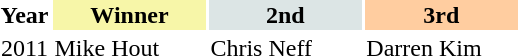<table>
<tr>
<th width=10%>Year</th>
<th style="background-color: #F7F6A8;" width=30%>Winner</th>
<th style="background-color: #DCE5E5;" width=30%>2nd</th>
<th style="background-color: #FFCDA0;" width=30%>3rd</th>
</tr>
<tr>
<td align=center>2011</td>
<td> Mike Hout</td>
<td> Chris Neff</td>
<td> Darren Kim</td>
</tr>
</table>
